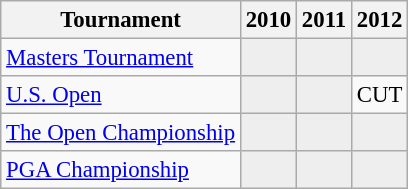<table class="wikitable" style="font-size:95%;text-align:center;">
<tr>
<th>Tournament</th>
<th>2010</th>
<th>2011</th>
<th>2012</th>
</tr>
<tr>
<td align="left"><a href='#'>Masters Tournament</a></td>
<td style="background:#eeeeee;"></td>
<td style="background:#eeeeee;"></td>
<td style="background:#eeeeee;"></td>
</tr>
<tr>
<td align="left"><a href='#'>U.S. Open</a></td>
<td style="background:#eeeeee;"></td>
<td style="background:#eeeeee;"></td>
<td>CUT</td>
</tr>
<tr>
<td align="left"><a href='#'>The Open Championship</a></td>
<td style="background:#eeeeee;"></td>
<td style="background:#eeeeee;"></td>
<td style="background:#eeeeee;"></td>
</tr>
<tr>
<td align="left"><a href='#'>PGA Championship</a></td>
<td style="background:#eeeeee;"></td>
<td style="background:#eeeeee;"></td>
<td style="background:#eeeeee;"></td>
</tr>
</table>
